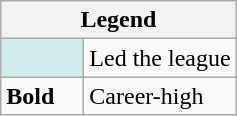<table class="wikitable">
<tr>
<th colspan="2">Legend</th>
</tr>
<tr>
<td style="background:#cfecec; width:3em;"></td>
<td>Led the league</td>
</tr>
<tr>
<td><strong>Bold</strong></td>
<td>Career-high</td>
</tr>
</table>
